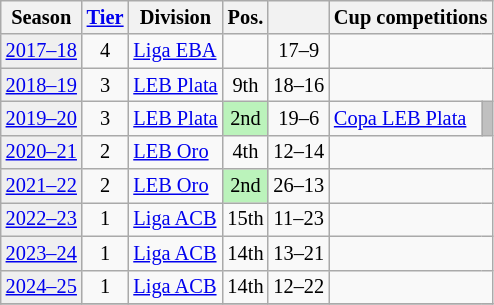<table class="wikitable" style="font-size:85%; text-align:center">
<tr>
<th>Season</th>
<th><a href='#'>Tier</a></th>
<th>Division</th>
<th>Pos.</th>
<th></th>
<th colspan="2">Cup competitions</th>
</tr>
<tr>
<td style="background-color:#efefef"><a href='#'>2017–18</a></td>
<td>4</td>
<td style="text-align:left"><a href='#'>Liga EBA</a></td>
<td></td>
<td>17–9</td>
<td colspan="2"></td>
</tr>
<tr>
<td style="background-color:#efefef"><a href='#'>2018–19</a></td>
<td>3</td>
<td style="text-align:left"><a href='#'>LEB Plata</a></td>
<td>9th</td>
<td>18–16</td>
<td colspan="2"></td>
</tr>
<tr>
<td style="background-color:#efefef"><a href='#'>2019–20</a></td>
<td>3</td>
<td style="text-align:left"><a href='#'>LEB Plata</a></td>
<td style="background-color:#BBF3BB">2nd</td>
<td>19–6</td>
<td style="text-align:left"><a href='#'>Copa LEB Plata</a></td>
<td bgcolor=silver></td>
</tr>
<tr>
<td style="background-color:#efefef"><a href='#'>2020–21</a></td>
<td>2</td>
<td style="text-align:left"><a href='#'>LEB Oro</a></td>
<td>4th</td>
<td>12–14</td>
<td colspan="2"></td>
</tr>
<tr>
<td style="background-color:#efefef"><a href='#'>2021–22</a></td>
<td>2</td>
<td style="text-align:left"><a href='#'>LEB Oro</a></td>
<td style="background-color:#BBF3BB">2nd</td>
<td>26–13</td>
<td colspan="2"></td>
</tr>
<tr>
<td style="background-color:#efefef"><a href='#'>2022–23</a></td>
<td>1</td>
<td style="text-align:left"><a href='#'>Liga ACB</a></td>
<td>15th</td>
<td>11–23</td>
<td colspan="2"></td>
</tr>
<tr>
<td style="background-color:#efefef"><a href='#'>2023–24</a></td>
<td>1</td>
<td style="text-align:left"><a href='#'>Liga ACB</a></td>
<td>14th</td>
<td>13–21</td>
<td colspan="2"></td>
</tr>
<tr>
<td style="background-color:#efefef"><a href='#'>2024–25</a></td>
<td>1</td>
<td style="text-align:left"><a href='#'>Liga ACB</a></td>
<td>14th</td>
<td>12–22</td>
<td colspan="2"></td>
</tr>
<tr>
</tr>
</table>
